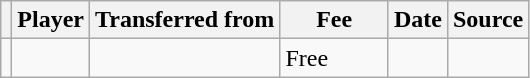<table class="wikitable plainrowheaders sortable">
<tr>
<th></th>
<th scope="col">Player</th>
<th>Transferred from</th>
<th style="width: 65px;">Fee</th>
<th scope="col">Date</th>
<th scope="col">Source</th>
</tr>
<tr>
<td align="center"></td>
<td></td>
<td></td>
<td>Free</td>
<td></td>
<td></td>
</tr>
</table>
